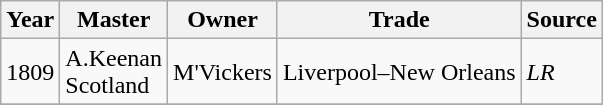<table class=" wikitable">
<tr>
<th>Year</th>
<th>Master</th>
<th>Owner</th>
<th>Trade</th>
<th>Source</th>
</tr>
<tr>
<td>1809</td>
<td>A.Keenan<br>Scotland</td>
<td>M'Vickers</td>
<td>Liverpool–New Orleans</td>
<td><em>LR</em></td>
</tr>
<tr>
</tr>
</table>
